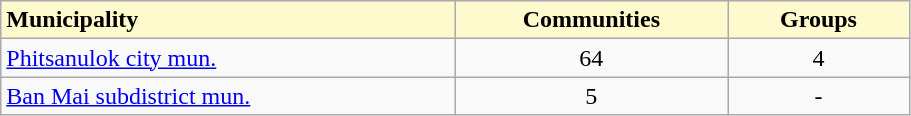<table class="wikitable" style="width:48%;">
<tr>
<th scope="col" style= "width:50%; background: #fffacd; text-align:left;"><strong>Municipality</strong></th>
<th scope="col" style= "width:30%; background: #fffacd; text-align:center;"><strong>Communities</strong></th>
<td scope="col" style= "width=20%; background: #fffacd; text-align:center;"><strong>Groups</strong></td>
</tr>
<tr>
<td scope="row"><a href='#'>Phitsanulok city mun.</a></td>
<td style="text-align:center;">64</td>
<td style="text-align:center;">4</td>
</tr>
<tr>
<td scope="row"><a href='#'>Ban Mai subdistrict mun.</a></td>
<td style="text-align:center;">5</td>
<td style="text-align:center;">-</td>
</tr>
</table>
